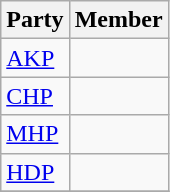<table class="wikitable">
<tr>
<th>Party</th>
<th colspan="2">Member</th>
</tr>
<tr>
<td><a href='#'>AKP</a></td>
<td></td>
</tr>
<tr>
<td><a href='#'>CHP</a></td>
<td></td>
</tr>
<tr>
<td><a href='#'>MHP</a></td>
<td></td>
</tr>
<tr>
<td><a href='#'>HDP</a></td>
<td></td>
</tr>
<tr>
</tr>
</table>
